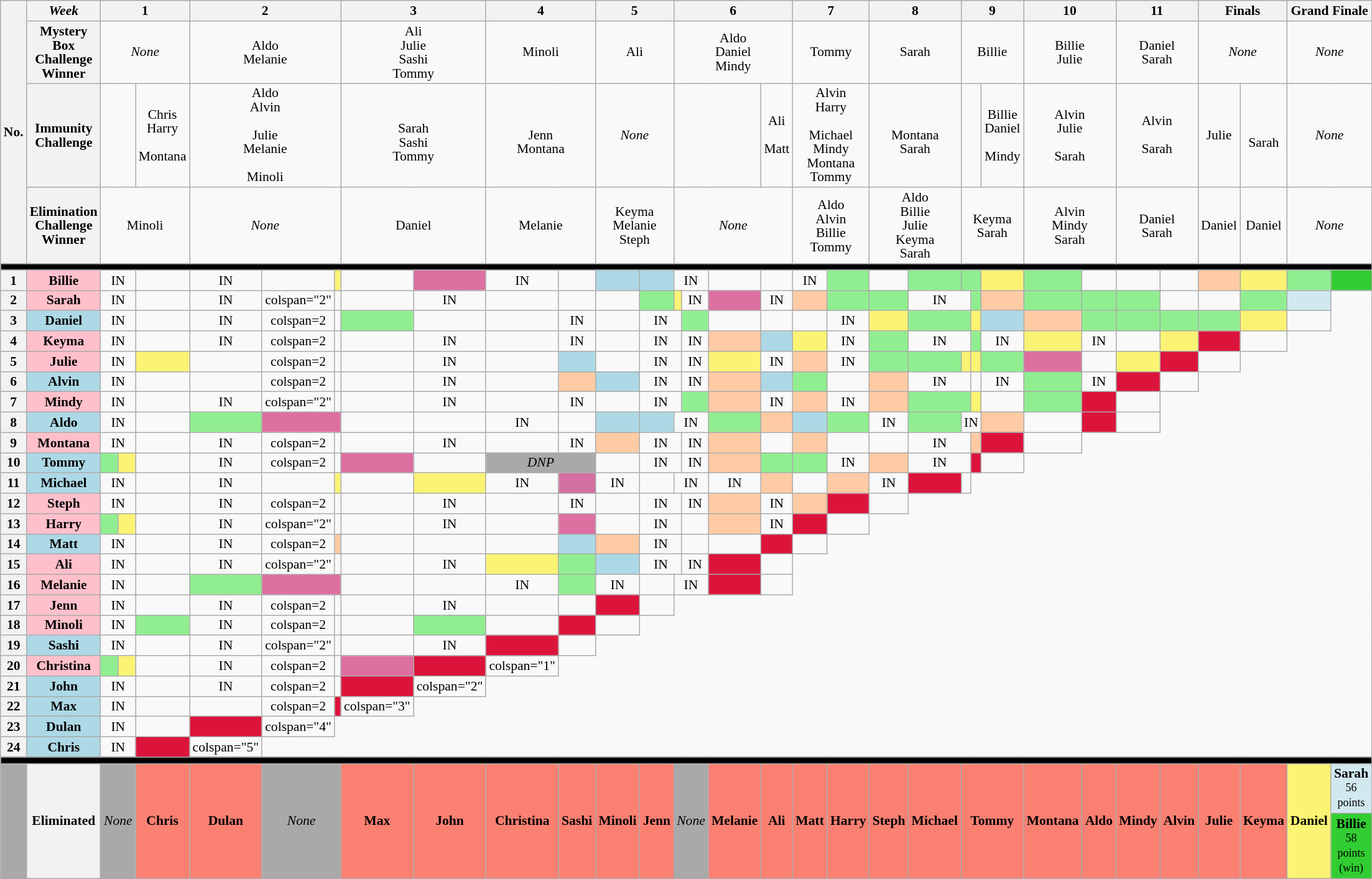<table class="wikitable" style="text-align:center; width:120px; font-size:90%; line-height:15px">
<tr>
<th rowspan="4">No.</th>
<th><em>Week</em></th>
<th colspan=3>1</th>
<th colspan=3>2</th>
<th colspan=2>3</th>
<th colspan=2>4</th>
<th colspan=2>5</th>
<th colspan=4>6</th>
<th colspan=2>7</th>
<th colspan=2>8</th>
<th colspan=3>9</th>
<th colspan=2>10</th>
<th colspan=2>11</th>
<th colspan=2>Finals</th>
<th colspan=2>Grand Finale</th>
</tr>
<tr>
<th>Mystery<br>Box<br>Challenge<br>Winner</th>
<td colspan=3><em>None</em></td>
<td colspan=3>Aldo<br>Melanie</td>
<td colspan=2>Ali<br>Julie<br>Sashi<br>Tommy</td>
<td colspan=2>Minoli</td>
<td colspan=2>Ali</td>
<td colspan=4>Aldo<br>Daniel<br>Mindy</td>
<td colspan=2>Tommy</td>
<td colspan=2>Sarah</td>
<td colspan=3>Billie</td>
<td colspan=2>Billie<br>Julie</td>
<td colspan=2>Daniel<br>Sarah</td>
<td colspan=2><em>None</em></td>
<td colspan=2><em>None</em></td>
</tr>
<tr>
<th>Immunity<br>Challenge</th>
<td colspan=2></td>
<td>Chris<br>Harry<br><br>Montana</td>
<td colspan=3>Aldo<br>Alvin<br><br>Julie<br>Melanie<br><br>Minoli</td>
<td colspan=2><br>Sarah<br>Sashi<br>Tommy</td>
<td colspan=2><br>Jenn<br>Montana</td>
<td colspan=2><em>None</em></td>
<td colspan=3></td>
<td>Ali<br><br>Matt</td>
<td colspan=2>Alvin<br>Harry<br><br>Michael<br>Mindy<br>Montana<br>Tommy</td>
<td colspan=2><br>Montana<br>Sarah</td>
<td colspan=2></td>
<td>Billie<br>Daniel<br><br>Mindy</td>
<td colspan=2>Alvin<br>Julie<br><br>Sarah</td>
<td colspan=2>Alvin<br><br>Sarah</td>
<td colspan=1>Julie<br></td>
<td colspan=1><br>Sarah</td>
<td colspan=2><em>None</em></td>
</tr>
<tr>
<th>Elimination<br>Challenge<br>Winner</th>
<td colspan=3>Minoli</td>
<td colspan=3><em>None</em></td>
<td colspan=2>Daniel</td>
<td colspan=2>Melanie</td>
<td colspan=2>Keyma<br>Melanie<br>Steph</td>
<td colspan=4><em>None</em></td>
<td colspan=2>Aldo<br>Alvin<br>Billie<br>Tommy</td>
<td colspan=2>Aldo<br>Billie<br>Julie<br>Keyma<br>Sarah</td>
<td colspan=3>Keyma<br>Sarah</td>
<td colspan=2>Alvin<br>Mindy<br>Sarah</td>
<td colspan=2>Daniel<br>Sarah</td>
<td colspan=1>Daniel</td>
<td colspan=1>Daniel</td>
<td colspan=2><em>None</em></td>
</tr>
<tr>
<td colspan="33" style="background:black;"></td>
</tr>
<tr>
<th>1</th>
<th style="background:#FFC0CB;">Billie</th>
<td colspan=2>IN</td>
<td></td>
<td>IN</td>
<td></td>
<td style="background:#fbf373;"></td>
<td></td>
<td style="background:#de6fa1;"></td>
<td>IN</td>
<td></td>
<td style="background:lightblue;"></td>
<td style="background:lightblue;"></td>
<td colspan=2>IN</td>
<td></td>
<td></td>
<td>IN</td>
<td style="background:lightgreen;"></td>
<td></td>
<td style="background:lightgreen;"></td>
<td colspan=2 style="background:lightgreen;"></td>
<td style="background:#fbf373;"></td>
<td style="background:lightgreen;"></td>
<td></td>
<td></td>
<td></td>
<td style="background:#FFCBA4;"></td>
<td style="background:#fbf373;"></td>
<td style="background:lightgreen;"></td>
<td style="background:limegreen;"></td>
</tr>
<tr>
<th>2</th>
<th style="background:#FFC0CB;">Sarah</th>
<td colspan="2">IN</td>
<td></td>
<td>IN</td>
<td>colspan="2" </td>
<td></td>
<td></td>
<td>IN</td>
<td></td>
<td></td>
<td></td>
<td style="background:lightgreen;"></td>
<td style="background:#fbf373;"></td>
<td>IN</td>
<td style="background:#de6fa1;"></td>
<td>IN</td>
<td style="background:#FFCBA4;"></td>
<td style="background:lightgreen;"></td>
<td style="background:lightgreen;"></td>
<td colspan=2>IN</td>
<td style="background:lightgreen;"></td>
<td style="background:#FFCBA4;"></td>
<td style="background:lightgreen;"></td>
<td style="background:lightgreen;"></td>
<td style="background:lightgreen;"></td>
<td></td>
<td></td>
<td style="background:lightgreen;"></td>
<td style="background:#d1e8ef;"></td>
</tr>
<tr>
<th>3</th>
<th style="background:#ADD8E6;">Daniel</th>
<td colspan=2>IN</td>
<td></td>
<td>IN</td>
<td>colspan=2 </td>
<td></td>
<td style="background:lightgreen;"></td>
<td></td>
<td></td>
<td>IN</td>
<td></td>
<td colspan=2>IN</td>
<td style="background:lightgreen;"></td>
<td></td>
<td></td>
<td></td>
<td>IN</td>
<td style="background:#fbf373;"></td>
<td colspan=2 style="background:lightgreen;"></td>
<td style="background:#fbf373;"></td>
<td style="background:lightblue;"></td>
<td style="background:#FFCBA4;"></td>
<td style="background:lightgreen;"></td>
<td style="background:lightgreen;"></td>
<td style="background:lightgreen;"></td>
<td style="background:lightgreen;"></td>
<td style="background:#fbf373;"></td>
<td></td>
</tr>
<tr>
<th>4</th>
<th style="background:#FFC0CB;">Keyma</th>
<td colspan=2>IN</td>
<td></td>
<td>IN</td>
<td>colspan=2 </td>
<td></td>
<td></td>
<td>IN</td>
<td></td>
<td>IN</td>
<td></td>
<td colspan=2>IN</td>
<td>IN</td>
<td style="background:#FFCBA4;"></td>
<td style="background:lightblue;"></td>
<td style="background:#fbf373;"></td>
<td>IN</td>
<td style="background:lightgreen;"></td>
<td colspan=2>IN</td>
<td style="background:lightgreen;"></td>
<td>IN</td>
<td style="background:#fbf373;"></td>
<td>IN</td>
<td></td>
<td style="background:#fbf373;"></td>
<td style="background:crimson;"></td>
<td></td>
</tr>
<tr>
<th>5</th>
<th style="background:#FFC0CB;">Julie</th>
<td colspan=2>IN</td>
<td style="background:#fbf373;"></td>
<td></td>
<td>colspan=2 </td>
<td></td>
<td></td>
<td>IN</td>
<td></td>
<td style="background:lightblue;"></td>
<td></td>
<td colspan=2>IN</td>
<td>IN</td>
<td style="background:#fbf373;"></td>
<td>IN</td>
<td style="background:#FFCBA4;"></td>
<td>IN</td>
<td style="background:lightgreen;"></td>
<td style="background:lightgreen;"></td>
<td style="background:#fbf373;"></td>
<td style="background:#fbf373;"></td>
<td style="background:lightgreen;"></td>
<td style="background:#de6fa1;"></td>
<td></td>
<td style="background:#fbf373;"></td>
<td style="background:crimson;"></td>
<td></td>
</tr>
<tr>
<th>6</th>
<th style="background:#ADD8E6;">Alvin</th>
<td colspan=2>IN</td>
<td></td>
<td></td>
<td>colspan=2 </td>
<td></td>
<td></td>
<td>IN</td>
<td></td>
<td style="background:#FFCBA4;"></td>
<td style="background:lightblue;"></td>
<td colspan=2>IN</td>
<td>IN</td>
<td style="background:#FFCBA4;"></td>
<td style="background:lightblue;"></td>
<td style="background:lightgreen;"></td>
<td></td>
<td style="background:#FFCBA4;"></td>
<td colspan=2>IN</td>
<td></td>
<td>IN</td>
<td style="background:lightgreen;"></td>
<td>IN</td>
<td style="background:crimson;"></td>
<td></td>
</tr>
<tr>
<th>7</th>
<th style="background:#FFC0CB;">Mindy</th>
<td colspan="2">IN</td>
<td></td>
<td>IN</td>
<td>colspan="2" </td>
<td></td>
<td></td>
<td>IN</td>
<td></td>
<td>IN</td>
<td></td>
<td colspan="2">IN</td>
<td style="background:lightgreen;"></td>
<td style="background:#FFCBA4;"></td>
<td>IN</td>
<td style="background:#FFCBA4;"></td>
<td>IN</td>
<td style="background:#FFCBA4;"></td>
<td colspan=2 style="background:lightgreen;"></td>
<td style="background:#fbf373;"></td>
<td></td>
<td style="background:lightgreen;"></td>
<td style="background:crimson;"></td>
<td></td>
</tr>
<tr>
<th>8</th>
<th style="background:#ADD8E6;">Aldo</th>
<td colspan=2>IN</td>
<td></td>
<td style="background:lightgreen;"></td>
<td colspan=2 style="background:#de6fa1;"></td>
<td></td>
<td></td>
<td>IN</td>
<td></td>
<td style="background:lightblue;"></td>
<td style="background:lightblue;"></td>
<td colspan=2>IN</td>
<td style="background:lightgreen;"></td>
<td style="background:#FFCBA4;"></td>
<td style="background:lightblue;"></td>
<td style="background:lightgreen;"></td>
<td>IN</td>
<td style="background:lightgreen;"></td>
<td colspan=2>IN</td>
<td style="background:#FFCBA4;"></td>
<td></td>
<td style="background:crimson;"></td>
<td></td>
</tr>
<tr>
<th>9</th>
<th style="background:#FFC0CB;">Montana</th>
<td colspan="2">IN</td>
<td></td>
<td>IN</td>
<td>colspan=2 </td>
<td></td>
<td></td>
<td>IN</td>
<td></td>
<td>IN</td>
<td style="background:#FFCBA4;"></td>
<td colspan="2">IN</td>
<td>IN</td>
<td style="background:#FFCBA4;"></td>
<td></td>
<td style="background:#FFCBA4;"></td>
<td></td>
<td></td>
<td colspan=2>IN</td>
<td style="background:#FFCBA4;"></td>
<td style="background:crimson;"></td>
<td></td>
</tr>
<tr>
<th>10</th>
<th style="background:#ADD8E6;">Tommy</th>
<td style="background:lightgreen;"></td>
<td style="background:#fbf373;"></td>
<td></td>
<td>IN</td>
<td>colspan=2 </td>
<td></td>
<td style="background:#de6fa1;"></td>
<td></td>
<td colspan="2" style="background:darkgray;"><em>DNP</em></td>
<td></td>
<td colspan=2>IN</td>
<td>IN</td>
<td style="background:#FFCBA4;"></td>
<td style="background:lightgreen;"></td>
<td style="background:lightgreen;"></td>
<td>IN</td>
<td style="background:#FFCBA4;"></td>
<td colspan=2>IN</td>
<td style="background:crimson;"></td>
<td></td>
</tr>
<tr>
<th>11</th>
<th style="background:#ADD8E6;">Michael</th>
<td colspan="2">IN</td>
<td></td>
<td>IN</td>
<td></td>
<td style="background:#fbf373;"></td>
<td></td>
<td style="background:#fbf373;"></td>
<td>IN</td>
<td style="background:#d36fa1;"></td>
<td>IN</td>
<td></td>
<td colspan=2>IN</td>
<td>IN</td>
<td style="background:#FFCBA4;"></td>
<td></td>
<td style="background:#FFCBA4;"></td>
<td>IN</td>
<td style="background:crimson;"></td>
<td></td>
</tr>
<tr>
<th>12</th>
<th style="background:#FFC0CB;">Steph</th>
<td colspan="2">IN</td>
<td></td>
<td>IN</td>
<td>colspan=2 </td>
<td></td>
<td></td>
<td>IN</td>
<td></td>
<td>IN</td>
<td></td>
<td colspan="2">IN</td>
<td>IN</td>
<td style="background:#FFCBA4;"></td>
<td>IN</td>
<td style="background:#FFCBA4;"></td>
<td style="background:crimson;"></td>
<td></td>
</tr>
<tr>
<th>13</th>
<th style="background:#FFC0CB;">Harry</th>
<td style="background:lightgreen;"></td>
<td style="background:#fbf373;"></td>
<td></td>
<td>IN</td>
<td>colspan="2" </td>
<td></td>
<td></td>
<td>IN</td>
<td></td>
<td style="background:#de6fa1;"></td>
<td></td>
<td colspan=2>IN</td>
<td></td>
<td style="background:#FFCBA4;"></td>
<td>IN</td>
<td style="background:crimson;"></td>
<td></td>
</tr>
<tr>
<th>14</th>
<th style="background:#ADD8E6;">Matt</th>
<td colspan=2>IN</td>
<td></td>
<td>IN</td>
<td>colspan=2 </td>
<td style="background:#FFCBA4;"></td>
<td></td>
<td></td>
<td></td>
<td style="background:lightblue;"></td>
<td style="background:#FFCBA4;"></td>
<td colspan=2>IN</td>
<td></td>
<td></td>
<td style="background:crimson;"></td>
<td></td>
</tr>
<tr>
<th>15</th>
<th style="background:#FFC0CB;">Ali</th>
<td colspan=2>IN</td>
<td></td>
<td>IN</td>
<td>colspan="2" </td>
<td></td>
<td></td>
<td>IN</td>
<td style="background:#fbf373;"></td>
<td style="background:lightgreen;"></td>
<td style="background:lightblue;"></td>
<td colspan=2>IN</td>
<td>IN</td>
<td style="background:crimson;"></td>
<td></td>
</tr>
<tr>
<th>16</th>
<th style="background:#FFC0CB;">Melanie</th>
<td colspan=2>IN</td>
<td></td>
<td style="background:lightgreen;"></td>
<td colspan=2 style="background:#de6fa1;"></td>
<td></td>
<td></td>
<td>IN</td>
<td style="background:lightgreen;"></td>
<td>IN</td>
<td></td>
<td colspan=2>IN</td>
<td style="background:crimson;"></td>
<td></td>
</tr>
<tr>
<th>17</th>
<th style="background:#FFC0CB;">Jenn</th>
<td colspan=2>IN</td>
<td></td>
<td>IN</td>
<td>colspan=2 </td>
<td></td>
<td></td>
<td>IN</td>
<td></td>
<td></td>
<td style="background:crimson;"></td>
<td></td>
</tr>
<tr>
<th>18</th>
<th style="background:#FFC0CB;">Minoli</th>
<td colspan=2>IN</td>
<td style="background:lightgreen;"></td>
<td>IN</td>
<td>colspan=2 </td>
<td></td>
<td></td>
<td style="background:lightgreen;"></td>
<td></td>
<td style="background:crimson;"></td>
<td></td>
</tr>
<tr>
<th>19</th>
<th style="background:#ADD8E6;">Sashi</th>
<td colspan=2>IN</td>
<td></td>
<td>IN</td>
<td>colspan="2" </td>
<td></td>
<td></td>
<td>IN</td>
<td style="background:crimson;"></td>
<td></td>
</tr>
<tr>
<th>20</th>
<th style="background:#FFC0CB;">Christina</th>
<td style="background:lightgreen;"></td>
<td style="background:#fbf373;"></td>
<td></td>
<td>IN</td>
<td>colspan=2 </td>
<td></td>
<td style="background:#de6fa1;"></td>
<td style="background:crimson;"></td>
<td>colspan="1" </td>
</tr>
<tr>
<th>21</th>
<th style="background:#ADD8E6;">John</th>
<td colspan="2">IN</td>
<td></td>
<td>IN</td>
<td>colspan=2 </td>
<td></td>
<td style="background:crimson;"></td>
<td>colspan="2" </td>
</tr>
<tr>
<th>22</th>
<th style="background:#ADD8E6;">Max</th>
<td colspan=2>IN</td>
<td></td>
<td></td>
<td>colspan=2 </td>
<td style="background:crimson;"></td>
<td>colspan="3" </td>
</tr>
<tr>
<th>23</th>
<th style="background:#ADD8E6;">Dulan</th>
<td colspan=2>IN</td>
<td></td>
<td style="background:crimson;"></td>
<td>colspan="4" </td>
</tr>
<tr>
<th>24</th>
<th style="background:#ADD8E6;">Chris</th>
<td colspan=2>IN</td>
<td style="background:crimson;"></td>
<td>colspan="5" </td>
</tr>
<tr>
<td colspan="33" style="background:black;"></td>
</tr>
<tr>
<td rowspan="2" style="background:darkgray;"></td>
<th rowspan="2">Eliminated</th>
<td rowspan="2" colspan="2" style="background:darkgray;"><em>None</em></td>
<td rowspan="2" style="background:salmon;"><strong>Chris</strong></td>
<td rowspan="2" style="background:salmon;"><strong>Dulan</strong></td>
<td rowspan="2" colspan="2" style="background:darkgray;"><em>None</em></td>
<td rowspan="2"  style="background:salmon;"><strong>Max</strong></td>
<td rowspan="2" style="background:salmon;"><strong>John</strong></td>
<td rowspan="2" style="background:salmon;"><strong>Christina</strong></td>
<td rowspan="2" style="background:salmon;"><strong>Sashi</strong></td>
<td rowspan="2" style="background:salmon;"><strong>Minoli</strong></td>
<td rowspan="2" style="background:salmon;"><strong>Jenn</strong></td>
<td rowspan="2" colspan="2" style="background:darkgray;"><em>None</em></td>
<td rowspan="2" style="background:salmon;"><strong>Melanie</strong></td>
<td rowspan="2" style="background:salmon;"><strong>Ali</strong></td>
<td rowspan="2" style="background:salmon;"><strong>Matt</strong></td>
<td rowspan="2" style="background:salmon;"><strong>Harry</strong></td>
<td rowspan="2" style="background:salmon;"><strong>Steph</strong></td>
<td rowspan="2" style="background:salmon;"><strong>Michael</strong></td>
<td rowspan="2" colspan="3" style="background:salmon;"><strong>Tommy</strong></td>
<td rowspan="2" style="background:salmon;"><strong>Montana</strong></td>
<td rowspan="2" style="background:salmon;"><strong>Aldo</strong></td>
<td rowspan="2" style="background:salmon;"><strong>Mindy</strong></td>
<td rowspan="2" style="background:salmon;"><strong>Alvin</strong></td>
<td rowspan="2" style="background:salmon;"><strong>Julie</strong></td>
<td rowspan="2" colspan="1" style="background:salmon;"><strong>Keyma</strong></td>
<td rowspan="2" style="background:#fbf373;"><strong>Daniel</strong></td>
<td style="background:#d1e8ef;"><strong>Sarah</strong><br><small>56 points</small></td>
</tr>
<tr>
<td style="background:limegreen;"><strong>Billie</strong><br><small>58 points (win)</small></td>
</tr>
</table>
